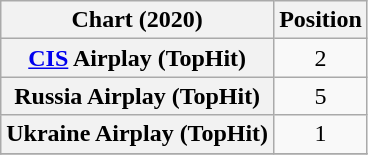<table class="wikitable sortable plainrowheaders" style="text-align:center">
<tr>
<th scope="col">Chart (2020)</th>
<th scope="col">Position</th>
</tr>
<tr>
<th scope="row"><a href='#'>CIS</a> Airplay (TopHit)</th>
<td>2</td>
</tr>
<tr>
<th scope="row">Russia Airplay (TopHit)</th>
<td>5</td>
</tr>
<tr>
<th scope="row">Ukraine Airplay (TopHit)</th>
<td>1</td>
</tr>
<tr>
</tr>
</table>
